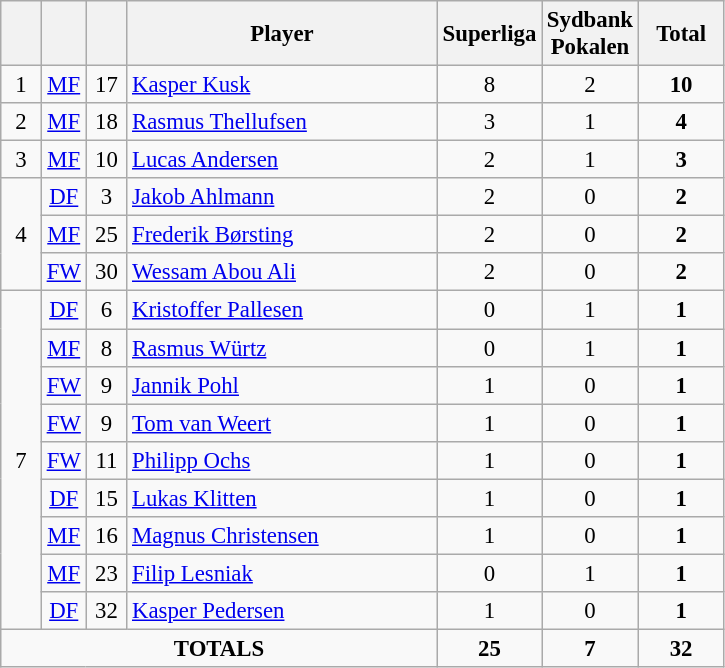<table class="wikitable sortable" style="font-size: 95%; text-align: center;">
<tr>
<th width=20></th>
<th width=20></th>
<th width=20></th>
<th width=200>Player</th>
<th width=50>Superliga</th>
<th width=50>Sydbank Pokalen</th>
<th width=50>Total</th>
</tr>
<tr>
<td rowspan=1>1</td>
<td><a href='#'>MF</a></td>
<td>17</td>
<td align=left> <a href='#'>Kasper Kusk</a></td>
<td>8</td>
<td>2</td>
<td><strong>10</strong></td>
</tr>
<tr>
<td rowspan=1>2</td>
<td><a href='#'>MF</a></td>
<td>18</td>
<td align=left> <a href='#'>Rasmus Thellufsen</a></td>
<td>3</td>
<td>1</td>
<td><strong>4</strong></td>
</tr>
<tr>
<td rowspan=1>3</td>
<td><a href='#'>MF</a></td>
<td>10</td>
<td align=left> <a href='#'>Lucas Andersen</a></td>
<td>2</td>
<td>1</td>
<td><strong>3</strong></td>
</tr>
<tr>
<td rowspan=3>4</td>
<td><a href='#'>DF</a></td>
<td>3</td>
<td align=left> <a href='#'>Jakob Ahlmann</a></td>
<td>2</td>
<td>0</td>
<td><strong>2</strong></td>
</tr>
<tr>
<td><a href='#'>MF</a></td>
<td>25</td>
<td align=left> <a href='#'>Frederik Børsting</a></td>
<td>2</td>
<td>0</td>
<td><strong>2</strong></td>
</tr>
<tr>
<td><a href='#'>FW</a></td>
<td>30</td>
<td align=left> <a href='#'>Wessam Abou Ali</a></td>
<td>2</td>
<td>0</td>
<td><strong>2</strong></td>
</tr>
<tr>
<td rowspan=9>7</td>
<td><a href='#'>DF</a></td>
<td>6</td>
<td align=left> <a href='#'>Kristoffer Pallesen</a></td>
<td>0</td>
<td>1</td>
<td><strong>1</strong></td>
</tr>
<tr>
<td><a href='#'>MF</a></td>
<td>8</td>
<td align=left> <a href='#'>Rasmus Würtz</a></td>
<td>0</td>
<td>1</td>
<td><strong>1</strong></td>
</tr>
<tr>
<td><a href='#'>FW</a></td>
<td>9</td>
<td align=left> <a href='#'>Jannik Pohl</a></td>
<td>1</td>
<td>0</td>
<td><strong>1</strong></td>
</tr>
<tr>
<td><a href='#'>FW</a></td>
<td>9</td>
<td align=left> <a href='#'>Tom van Weert</a></td>
<td>1</td>
<td>0</td>
<td><strong>1</strong></td>
</tr>
<tr>
<td><a href='#'>FW</a></td>
<td>11</td>
<td align=left> <a href='#'>Philipp Ochs</a></td>
<td>1</td>
<td>0</td>
<td><strong>1</strong></td>
</tr>
<tr>
<td><a href='#'>DF</a></td>
<td>15</td>
<td align=left> <a href='#'>Lukas Klitten</a></td>
<td>1</td>
<td>0</td>
<td><strong>1</strong></td>
</tr>
<tr>
<td><a href='#'>MF</a></td>
<td>16</td>
<td align=left> <a href='#'>Magnus Christensen</a></td>
<td>1</td>
<td>0</td>
<td><strong>1</strong></td>
</tr>
<tr>
<td><a href='#'>MF</a></td>
<td>23</td>
<td align=left> <a href='#'>Filip Lesniak</a></td>
<td>0</td>
<td>1</td>
<td><strong>1</strong></td>
</tr>
<tr>
<td><a href='#'>DF</a></td>
<td>32</td>
<td align=left> <a href='#'>Kasper Pedersen</a></td>
<td>1</td>
<td>0</td>
<td><strong>1</strong></td>
</tr>
<tr>
<td colspan="4"><strong>TOTALS</strong></td>
<td><strong>25</strong></td>
<td><strong>7</strong></td>
<td><strong>32</strong></td>
</tr>
</table>
